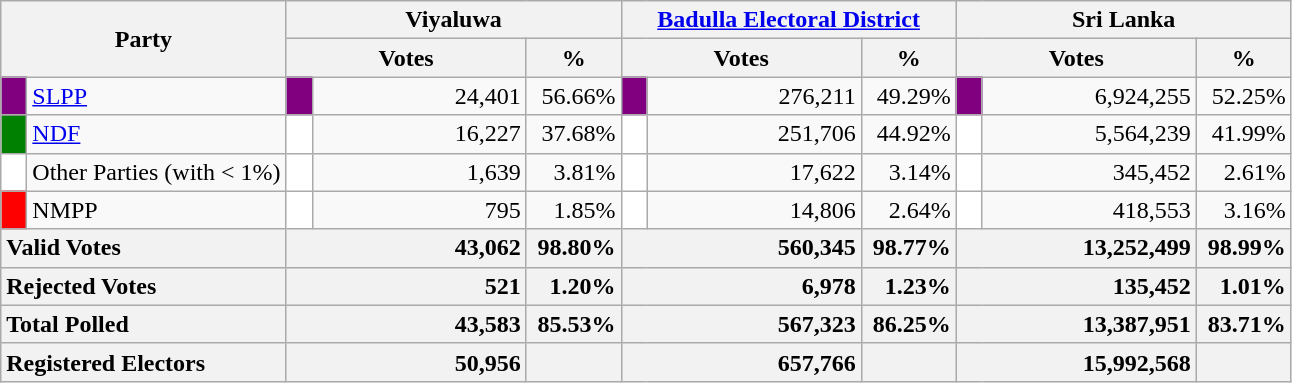<table class="wikitable">
<tr>
<th colspan="2" width="144px"rowspan="2">Party</th>
<th colspan="3" width="216px">Viyaluwa</th>
<th colspan="3" width="216px"><a href='#'>Badulla Electoral District</a></th>
<th colspan="3" width="216px">Sri Lanka</th>
</tr>
<tr>
<th colspan="2" width="144px">Votes</th>
<th>%</th>
<th colspan="2" width="144px">Votes</th>
<th>%</th>
<th colspan="2" width="144px">Votes</th>
<th>%</th>
</tr>
<tr>
<td style="background-color:purple;" width="10px"></td>
<td style="text-align:left;"><a href='#'>SLPP</a></td>
<td style="background-color:purple;" width="10px"></td>
<td style="text-align:right;">24,401</td>
<td style="text-align:right;">56.66%</td>
<td style="background-color:purple;" width="10px"></td>
<td style="text-align:right;">276,211</td>
<td style="text-align:right;">49.29%</td>
<td style="background-color:purple;" width="10px"></td>
<td style="text-align:right;">6,924,255</td>
<td style="text-align:right;">52.25%</td>
</tr>
<tr>
<td style="background-color:green;" width="10px"></td>
<td style="text-align:left;"><a href='#'>NDF</a></td>
<td style="background-color:white;" width="10px"></td>
<td style="text-align:right;">16,227</td>
<td style="text-align:right;">37.68%</td>
<td style="background-color:white;" width="10px"></td>
<td style="text-align:right;">251,706</td>
<td style="text-align:right;">44.92%</td>
<td style="background-color:white;" width="10px"></td>
<td style="text-align:right;">5,564,239</td>
<td style="text-align:right;">41.99%</td>
</tr>
<tr>
<td style="background-color:white;" width="10px"></td>
<td style="text-align:left;">Other Parties (with < 1%)</td>
<td style="background-color:white;" width="10px"></td>
<td style="text-align:right;">1,639</td>
<td style="text-align:right;">3.81%</td>
<td style="background-color:white;" width="10px"></td>
<td style="text-align:right;">17,622</td>
<td style="text-align:right;">3.14%</td>
<td style="background-color:white;" width="10px"></td>
<td style="text-align:right;">345,452</td>
<td style="text-align:right;">2.61%</td>
</tr>
<tr>
<td style="background-color:red;" width="10px"></td>
<td style="text-align:left;">NMPP</td>
<td style="background-color:white;" width="10px"></td>
<td style="text-align:right;">795</td>
<td style="text-align:right;">1.85%</td>
<td style="background-color:white;" width="10px"></td>
<td style="text-align:right;">14,806</td>
<td style="text-align:right;">2.64%</td>
<td style="background-color:white;" width="10px"></td>
<td style="text-align:right;">418,553</td>
<td style="text-align:right;">3.16%</td>
</tr>
<tr>
<th colspan="2" width="144px"style="text-align:left;">Valid Votes</th>
<th style="text-align:right;"colspan="2" width="144px">43,062</th>
<th style="text-align:right;">98.80%</th>
<th style="text-align:right;"colspan="2" width="144px">560,345</th>
<th style="text-align:right;">98.77%</th>
<th style="text-align:right;"colspan="2" width="144px">13,252,499</th>
<th style="text-align:right;">98.99%</th>
</tr>
<tr>
<th colspan="2" width="144px"style="text-align:left;">Rejected Votes</th>
<th style="text-align:right;"colspan="2" width="144px">521</th>
<th style="text-align:right;">1.20%</th>
<th style="text-align:right;"colspan="2" width="144px">6,978</th>
<th style="text-align:right;">1.23%</th>
<th style="text-align:right;"colspan="2" width="144px">135,452</th>
<th style="text-align:right;">1.01%</th>
</tr>
<tr>
<th colspan="2" width="144px"style="text-align:left;">Total Polled</th>
<th style="text-align:right;"colspan="2" width="144px">43,583</th>
<th style="text-align:right;">85.53%</th>
<th style="text-align:right;"colspan="2" width="144px">567,323</th>
<th style="text-align:right;">86.25%</th>
<th style="text-align:right;"colspan="2" width="144px">13,387,951</th>
<th style="text-align:right;">83.71%</th>
</tr>
<tr>
<th colspan="2" width="144px"style="text-align:left;">Registered Electors</th>
<th style="text-align:right;"colspan="2" width="144px">50,956</th>
<th></th>
<th style="text-align:right;"colspan="2" width="144px">657,766</th>
<th></th>
<th style="text-align:right;"colspan="2" width="144px">15,992,568</th>
<th></th>
</tr>
</table>
